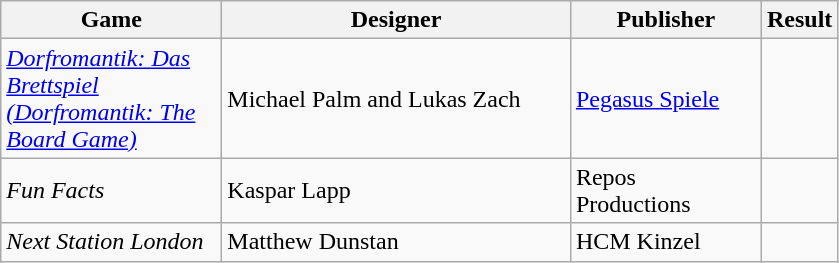<table class="wikitable">
<tr>
<th style="width:140px;">Game</th>
<th style="width:225px;">Designer</th>
<th style="width:120px;">Publisher</th>
<th>Result</th>
</tr>
<tr>
<td><a href='#'><em>Dorfromantik: Das Brettspiel (Dorfromantik: The Board Game)</em></a></td>
<td>Michael Palm and Lukas Zach</td>
<td><a href='#'>Pegasus Spiele</a></td>
<td></td>
</tr>
<tr>
<td><em>Fun Facts</em></td>
<td>Kaspar Lapp</td>
<td>Repos Productions</td>
<td></td>
</tr>
<tr>
<td><em>Next Station London</em></td>
<td>Matthew Dunstan</td>
<td>HCM Kinzel</td>
<td></td>
</tr>
</table>
